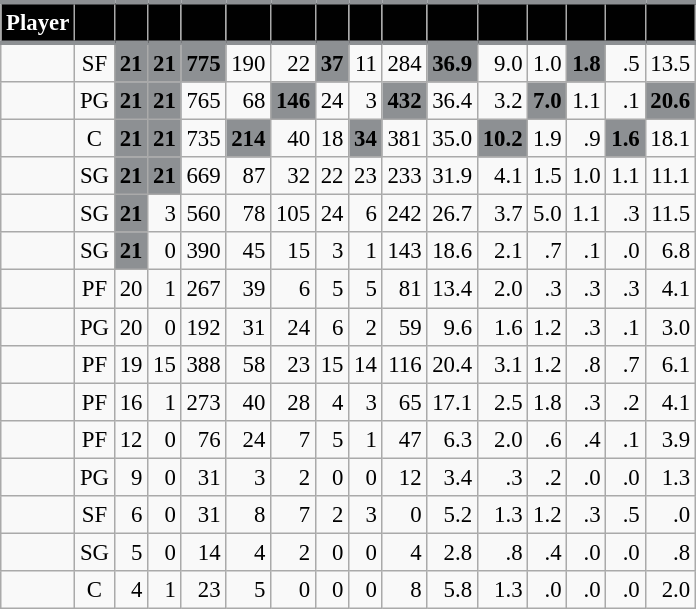<table class="wikitable sortable" style="font-size: 95%; text-align:right;">
<tr>
<th style="background:#010101; color:#FFFFFF; border-top:#8D9093 3px solid; border-bottom:#8D9093 3px solid;">Player</th>
<th style="background:#010101; color:#FFFFFF; border-top:#8D9093 3px solid; border-bottom:#8D9093 3px solid;"></th>
<th style="background:#010101; color:#FFFFFF; border-top:#8D9093 3px solid; border-bottom:#8D9093 3px solid;"></th>
<th style="background:#010101; color:#FFFFFF; border-top:#8D9093 3px solid; border-bottom:#8D9093 3px solid;"></th>
<th style="background:#010101; color:#FFFFFF; border-top:#8D9093 3px solid; border-bottom:#8D9093 3px solid;"></th>
<th style="background:#010101; color:#FFFFFF; border-top:#8D9093 3px solid; border-bottom:#8D9093 3px solid;"></th>
<th style="background:#010101; color:#FFFFFF; border-top:#8D9093 3px solid; border-bottom:#8D9093 3px solid;"></th>
<th style="background:#010101; color:#FFFFFF; border-top:#8D9093 3px solid; border-bottom:#8D9093 3px solid;"></th>
<th style="background:#010101; color:#FFFFFF; border-top:#8D9093 3px solid; border-bottom:#8D9093 3px solid;"></th>
<th style="background:#010101; color:#FFFFFF; border-top:#8D9093 3px solid; border-bottom:#8D9093 3px solid;"></th>
<th style="background:#010101; color:#FFFFFF; border-top:#8D9093 3px solid; border-bottom:#8D9093 3px solid;"></th>
<th style="background:#010101; color:#FFFFFF; border-top:#8D9093 3px solid; border-bottom:#8D9093 3px solid;"></th>
<th style="background:#010101; color:#FFFFFF; border-top:#8D9093 3px solid; border-bottom:#8D9093 3px solid;"></th>
<th style="background:#010101; color:#FFFFFF; border-top:#8D9093 3px solid; border-bottom:#8D9093 3px solid;"></th>
<th style="background:#010101; color:#FFFFFF; border-top:#8D9093 3px solid; border-bottom:#8D9093 3px solid;"></th>
<th style="background:#010101; color:#FFFFFF; border-top:#8D9093 3px solid; border-bottom:#8D9093 3px solid;"></th>
</tr>
<tr>
<td style="text-align:left;"></td>
<td style="text-align:center;">SF</td>
<td style="background:#8D9093; color:#010101;"><strong>21</strong></td>
<td style="background:#8D9093; color:#010101;"><strong>21</strong></td>
<td style="background:#8D9093; color:#010101;"><strong>775</strong></td>
<td>190</td>
<td>22</td>
<td style="background:#8D9093; color:#010101;"><strong>37</strong></td>
<td>11</td>
<td>284</td>
<td style="background:#8D9093; color:#010101;"><strong>36.9</strong></td>
<td>9.0</td>
<td>1.0</td>
<td style="background:#8D9093; color:#010101;"><strong>1.8</strong></td>
<td>.5</td>
<td>13.5</td>
</tr>
<tr>
<td style="text-align:left;"></td>
<td style="text-align:center;">PG</td>
<td style="background:#8D9093; color:#010101;"><strong>21</strong></td>
<td style="background:#8D9093; color:#010101;"><strong>21</strong></td>
<td>765</td>
<td>68</td>
<td style="background:#8D9093; color:#010101;"><strong>146</strong></td>
<td>24</td>
<td>3</td>
<td style="background:#8D9093; color:#010101;"><strong>432</strong></td>
<td>36.4</td>
<td>3.2</td>
<td style="background:#8D9093; color:#010101;"><strong>7.0</strong></td>
<td>1.1</td>
<td>.1</td>
<td style="background:#8D9093; color:#010101;"><strong>20.6</strong></td>
</tr>
<tr>
<td style="text-align:left;"></td>
<td style="text-align:center;">C</td>
<td style="background:#8D9093; color:#010101;"><strong>21</strong></td>
<td style="background:#8D9093; color:#010101;"><strong>21</strong></td>
<td>735</td>
<td style="background:#8D9093; color:#010101;"><strong>214</strong></td>
<td>40</td>
<td>18</td>
<td style="background:#8D9093; color:#010101;"><strong>34</strong></td>
<td>381</td>
<td>35.0</td>
<td style="background:#8D9093; color:#010101;"><strong>10.2</strong></td>
<td>1.9</td>
<td>.9</td>
<td style="background:#8D9093; color:#010101;"><strong>1.6</strong></td>
<td>18.1</td>
</tr>
<tr>
<td style="text-align:left;"></td>
<td style="text-align:center;">SG</td>
<td style="background:#8D9093; color:#010101;"><strong>21</strong></td>
<td style="background:#8D9093; color:#010101;"><strong>21</strong></td>
<td>669</td>
<td>87</td>
<td>32</td>
<td>22</td>
<td>23</td>
<td>233</td>
<td>31.9</td>
<td>4.1</td>
<td>1.5</td>
<td>1.0</td>
<td>1.1</td>
<td>11.1</td>
</tr>
<tr>
<td style="text-align:left;"></td>
<td style="text-align:center;">SG</td>
<td style="background:#8D9093; color:#010101;"><strong>21</strong></td>
<td>3</td>
<td>560</td>
<td>78</td>
<td>105</td>
<td>24</td>
<td>6</td>
<td>242</td>
<td>26.7</td>
<td>3.7</td>
<td>5.0</td>
<td>1.1</td>
<td>.3</td>
<td>11.5</td>
</tr>
<tr>
<td style="text-align:left;"></td>
<td style="text-align:center;">SG</td>
<td style="background:#8D9093; color:#010101;"><strong>21</strong></td>
<td>0</td>
<td>390</td>
<td>45</td>
<td>15</td>
<td>3</td>
<td>1</td>
<td>143</td>
<td>18.6</td>
<td>2.1</td>
<td>.7</td>
<td>.1</td>
<td>.0</td>
<td>6.8</td>
</tr>
<tr>
<td style="text-align:left;"></td>
<td style="text-align:center;">PF</td>
<td>20</td>
<td>1</td>
<td>267</td>
<td>39</td>
<td>6</td>
<td>5</td>
<td>5</td>
<td>81</td>
<td>13.4</td>
<td>2.0</td>
<td>.3</td>
<td>.3</td>
<td>.3</td>
<td>4.1</td>
</tr>
<tr>
<td style="text-align:left;"></td>
<td style="text-align:center;">PG</td>
<td>20</td>
<td>0</td>
<td>192</td>
<td>31</td>
<td>24</td>
<td>6</td>
<td>2</td>
<td>59</td>
<td>9.6</td>
<td>1.6</td>
<td>1.2</td>
<td>.3</td>
<td>.1</td>
<td>3.0</td>
</tr>
<tr>
<td style="text-align:left;"></td>
<td style="text-align:center;">PF</td>
<td>19</td>
<td>15</td>
<td>388</td>
<td>58</td>
<td>23</td>
<td>15</td>
<td>14</td>
<td>116</td>
<td>20.4</td>
<td>3.1</td>
<td>1.2</td>
<td>.8</td>
<td>.7</td>
<td>6.1</td>
</tr>
<tr>
<td style="text-align:left;"></td>
<td style="text-align:center;">PF</td>
<td>16</td>
<td>1</td>
<td>273</td>
<td>40</td>
<td>28</td>
<td>4</td>
<td>3</td>
<td>65</td>
<td>17.1</td>
<td>2.5</td>
<td>1.8</td>
<td>.3</td>
<td>.2</td>
<td>4.1</td>
</tr>
<tr>
<td style="text-align:left;"></td>
<td style="text-align:center;">PF</td>
<td>12</td>
<td>0</td>
<td>76</td>
<td>24</td>
<td>7</td>
<td>5</td>
<td>1</td>
<td>47</td>
<td>6.3</td>
<td>2.0</td>
<td>.6</td>
<td>.4</td>
<td>.1</td>
<td>3.9</td>
</tr>
<tr>
<td style="text-align:left;"></td>
<td style="text-align:center;">PG</td>
<td>9</td>
<td>0</td>
<td>31</td>
<td>3</td>
<td>2</td>
<td>0</td>
<td>0</td>
<td>12</td>
<td>3.4</td>
<td>.3</td>
<td>.2</td>
<td>.0</td>
<td>.0</td>
<td>1.3</td>
</tr>
<tr>
<td style="text-align:left;"></td>
<td style="text-align:center;">SF</td>
<td>6</td>
<td>0</td>
<td>31</td>
<td>8</td>
<td>7</td>
<td>2</td>
<td>3</td>
<td>0</td>
<td>5.2</td>
<td>1.3</td>
<td>1.2</td>
<td>.3</td>
<td>.5</td>
<td>.0</td>
</tr>
<tr>
<td style="text-align:left;"></td>
<td style="text-align:center;">SG</td>
<td>5</td>
<td>0</td>
<td>14</td>
<td>4</td>
<td>2</td>
<td>0</td>
<td>0</td>
<td>4</td>
<td>2.8</td>
<td>.8</td>
<td>.4</td>
<td>.0</td>
<td>.0</td>
<td>.8</td>
</tr>
<tr>
<td style="text-align:left;"></td>
<td style="text-align:center;">C</td>
<td>4</td>
<td>1</td>
<td>23</td>
<td>5</td>
<td>0</td>
<td>0</td>
<td>0</td>
<td>8</td>
<td>5.8</td>
<td>1.3</td>
<td>.0</td>
<td>.0</td>
<td>.0</td>
<td>2.0</td>
</tr>
</table>
